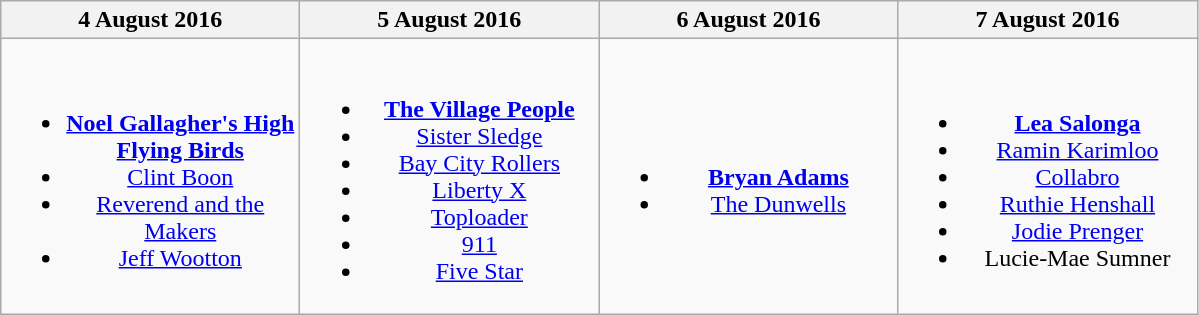<table class="wikitable" style="text-align:center;">
<tr>
<th scope="col" style="width:12em;">4 August 2016</th>
<th scope="col" style="width:12em;">5 August 2016</th>
<th scope="col" style="width:12em;">6 August 2016</th>
<th scope="col" style="width:12em;">7 August 2016</th>
</tr>
<tr>
<td><br><ul><li><strong><a href='#'>Noel Gallagher's High Flying Birds</a></strong></li><li><a href='#'>Clint Boon</a></li><li><a href='#'>Reverend and the Makers</a></li><li><a href='#'>Jeff Wootton</a></li></ul></td>
<td><br><ul><li><strong><a href='#'>The Village People</a></strong></li><li><a href='#'>Sister Sledge</a></li><li><a href='#'>Bay City Rollers</a></li><li><a href='#'>Liberty X</a></li><li><a href='#'>Toploader</a></li><li><a href='#'>911</a></li><li><a href='#'>Five Star</a></li></ul></td>
<td><br><ul><li><strong><a href='#'>Bryan Adams</a></strong></li><li><a href='#'>The Dunwells</a></li></ul></td>
<td><br><ul><li><strong><a href='#'>Lea Salonga</a></strong></li><li><a href='#'>Ramin Karimloo</a></li><li><a href='#'>Collabro</a></li><li><a href='#'>Ruthie Henshall</a></li><li><a href='#'>Jodie Prenger</a></li><li>Lucie-Mae Sumner</li></ul></td>
</tr>
</table>
